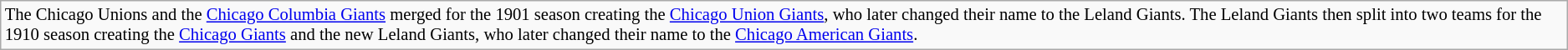<table class="wikitable" style="text-align:left; font-size: 86%;">
<tr>
<td>The Chicago Unions and the <a href='#'>Chicago Columbia Giants</a> merged for the 1901 season creating the <a href='#'>Chicago Union Giants</a>, who later changed their name to the Leland Giants. The Leland Giants then split into two teams for the 1910 season creating the <a href='#'>Chicago Giants</a> and the new Leland Giants, who later changed their name to the <a href='#'>Chicago American Giants</a>.</td>
</tr>
</table>
